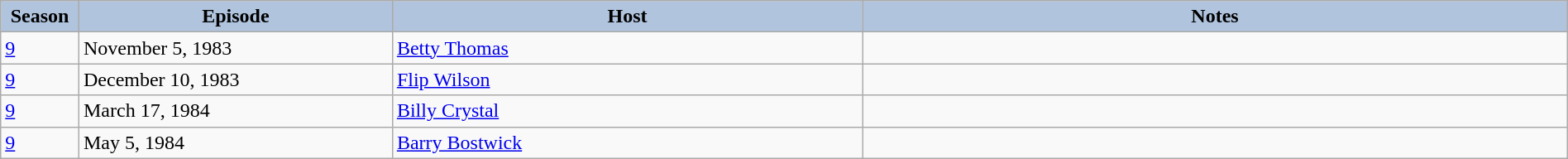<table class="wikitable" style="width:100%;">
<tr>
<th style="background:#B0C4DE;" width="5%">Season</th>
<th style="background:#B0C4DE;" width="20%">Episode</th>
<th style="background:#B0C4DE;" width="30%">Host</th>
<th style="background:#B0C4DE;" width="45%">Notes</th>
</tr>
<tr>
<td><a href='#'>9</a></td>
<td>November 5, 1983</td>
<td><a href='#'>Betty Thomas</a></td>
<td></td>
</tr>
<tr>
<td><a href='#'>9</a></td>
<td>December 10, 1983</td>
<td><a href='#'>Flip Wilson</a></td>
<td></td>
</tr>
<tr>
<td><a href='#'>9</a></td>
<td>March 17, 1984</td>
<td><a href='#'>Billy Crystal</a></td>
<td></td>
</tr>
<tr>
<td><a href='#'>9</a></td>
<td>May 5, 1984</td>
<td><a href='#'>Barry Bostwick</a></td>
<td></td>
</tr>
</table>
